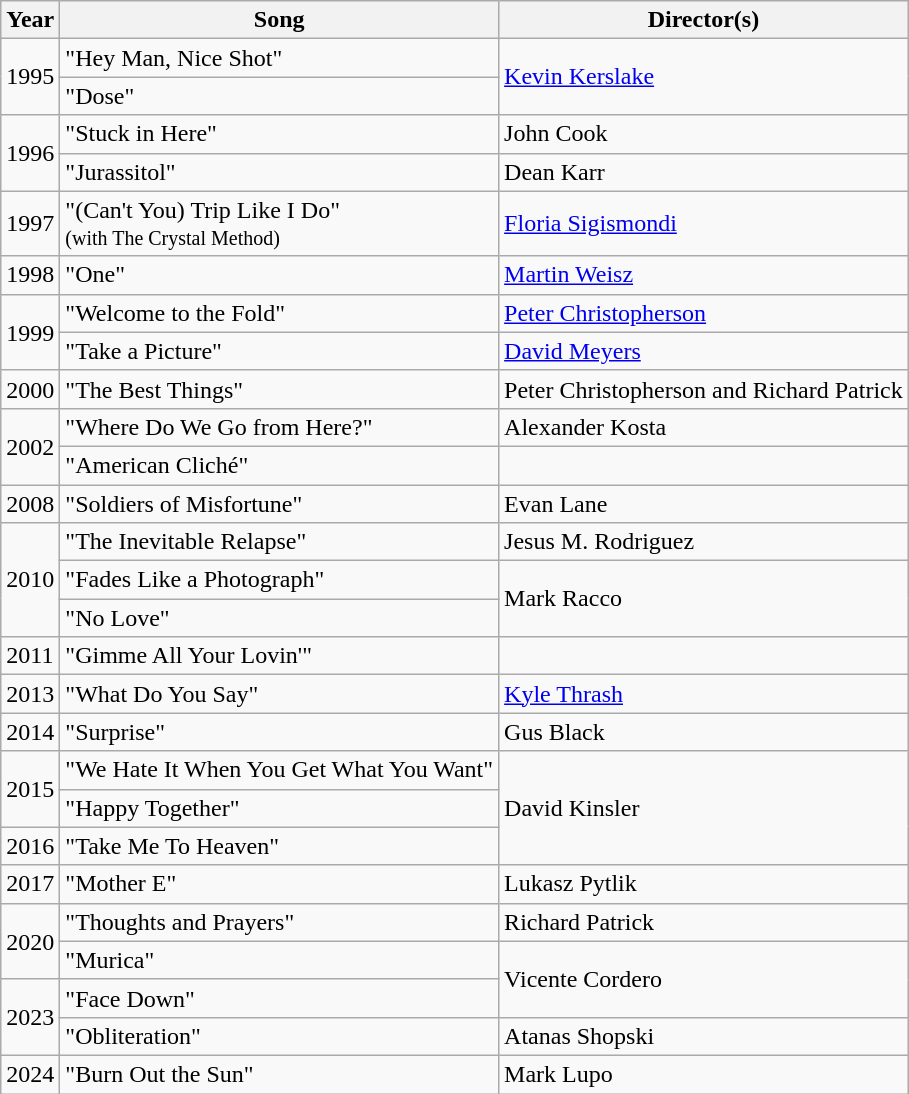<table class="wikitable">
<tr>
<th>Year</th>
<th>Song</th>
<th>Director(s)</th>
</tr>
<tr>
<td rowspan="2">1995</td>
<td>"Hey Man, Nice Shot"</td>
<td rowspan="2"><a href='#'>Kevin Kerslake</a></td>
</tr>
<tr>
<td>"Dose"</td>
</tr>
<tr>
<td rowspan="2">1996</td>
<td>"Stuck in Here"</td>
<td>John Cook</td>
</tr>
<tr>
<td>"Jurassitol"</td>
<td>Dean Karr</td>
</tr>
<tr>
<td>1997</td>
<td>"(Can't You) Trip Like I Do"<br><small>(with The Crystal Method)</small></td>
<td><a href='#'>Floria Sigismondi</a></td>
</tr>
<tr>
<td>1998</td>
<td>"One"</td>
<td><a href='#'>Martin Weisz</a></td>
</tr>
<tr>
<td rowspan="2">1999</td>
<td>"Welcome to the Fold"</td>
<td><a href='#'>Peter Christopherson</a></td>
</tr>
<tr>
<td>"Take a Picture"</td>
<td><a href='#'>David Meyers</a></td>
</tr>
<tr>
<td>2000</td>
<td>"The Best Things"</td>
<td>Peter Christopherson and Richard Patrick</td>
</tr>
<tr>
<td rowspan="2">2002</td>
<td>"Where Do We Go from Here?"</td>
<td>Alexander Kosta</td>
</tr>
<tr>
<td>"American Cliché"</td>
<td></td>
</tr>
<tr>
<td>2008</td>
<td>"Soldiers of Misfortune"</td>
<td>Evan Lane</td>
</tr>
<tr>
<td rowspan="3">2010</td>
<td>"The Inevitable Relapse"</td>
<td>Jesus M. Rodriguez</td>
</tr>
<tr>
<td>"Fades Like a Photograph"</td>
<td rowspan="2">Mark Racco</td>
</tr>
<tr>
<td>"No Love"</td>
</tr>
<tr>
<td>2011</td>
<td>"Gimme All Your Lovin'"</td>
<td></td>
</tr>
<tr>
<td>2013</td>
<td>"What Do You Say"</td>
<td><a href='#'>Kyle Thrash</a></td>
</tr>
<tr>
<td>2014</td>
<td>"Surprise"</td>
<td>Gus Black</td>
</tr>
<tr>
<td rowspan="2">2015</td>
<td>"We Hate It When You Get What You Want"</td>
<td rowspan="3">David Kinsler</td>
</tr>
<tr>
<td>"Happy Together"</td>
</tr>
<tr>
<td rowspan="1">2016</td>
<td>"Take Me To Heaven"</td>
</tr>
<tr>
<td>2017</td>
<td>"Mother E"</td>
<td>Lukasz Pytlik</td>
</tr>
<tr>
<td rowspan="2">2020</td>
<td>"Thoughts and Prayers"</td>
<td>Richard Patrick</td>
</tr>
<tr>
<td>"Murica"</td>
<td rowspan="2">Vicente Cordero</td>
</tr>
<tr>
<td rowspan="2">2023</td>
<td>"Face Down"</td>
</tr>
<tr>
<td>"Obliteration"</td>
<td>Atanas Shopski</td>
</tr>
<tr>
<td>2024</td>
<td>"Burn Out the Sun"</td>
<td>Mark Lupo</td>
</tr>
</table>
